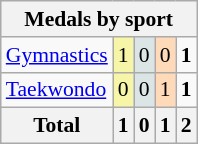<table class="wikitable" style="font-size:90%; text-align:center;">
<tr>
<th colspan="5">Medals by sport</th>
</tr>
<tr>
<td align="left"><a href='#'>Gymnastics</a></td>
<td style="background:#F7F6A8;">1</td>
<td style="background:#DCE5E5;">0</td>
<td style="background:#FFDAB9;">0</td>
<td><strong>1</strong></td>
</tr>
<tr>
<td align="left"><a href='#'>Taekwondo</a></td>
<td style="background:#F7F6A8;">0</td>
<td style="background:#DCE5E5;">0</td>
<td style="background:#FFDAB9;">1</td>
<td><strong>1</strong></td>
</tr>
<tr class="sortbottom">
<th>Total</th>
<th>1</th>
<th>0</th>
<th>1</th>
<th>2</th>
</tr>
</table>
